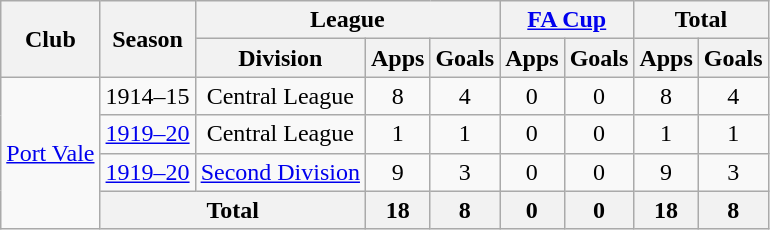<table class="wikitable" style="text-align:center">
<tr>
<th rowspan="2">Club</th>
<th rowspan="2">Season</th>
<th colspan="3">League</th>
<th colspan="2"><a href='#'>FA Cup</a></th>
<th colspan="2">Total</th>
</tr>
<tr>
<th>Division</th>
<th>Apps</th>
<th>Goals</th>
<th>Apps</th>
<th>Goals</th>
<th>Apps</th>
<th>Goals</th>
</tr>
<tr>
<td rowspan="4"><a href='#'>Port Vale</a></td>
<td>1914–15</td>
<td>Central League</td>
<td>8</td>
<td>4</td>
<td>0</td>
<td>0</td>
<td>8</td>
<td>4</td>
</tr>
<tr>
<td><a href='#'>1919–20</a></td>
<td>Central League</td>
<td>1</td>
<td>1</td>
<td>0</td>
<td>0</td>
<td>1</td>
<td>1</td>
</tr>
<tr>
<td><a href='#'>1919–20</a></td>
<td><a href='#'>Second Division</a></td>
<td>9</td>
<td>3</td>
<td>0</td>
<td>0</td>
<td>9</td>
<td>3</td>
</tr>
<tr>
<th colspan="2">Total</th>
<th>18</th>
<th>8</th>
<th>0</th>
<th>0</th>
<th>18</th>
<th>8</th>
</tr>
</table>
